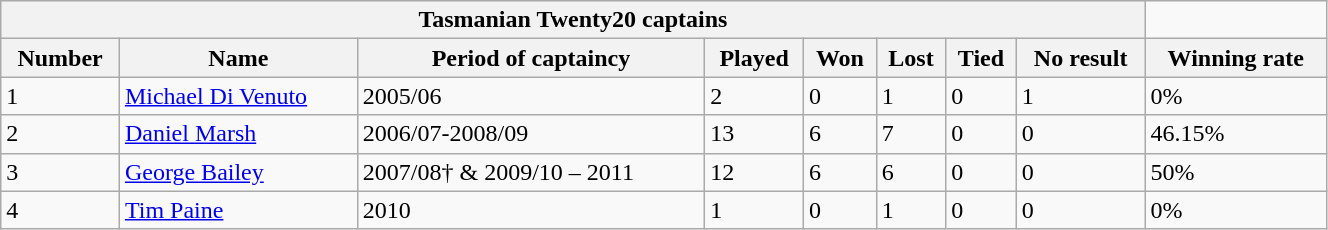<table class="wikitable" style="width:70%;">
<tr style="background:#efefef;">
<th colspan="8">Tasmanian Twenty20 captains</th>
</tr>
<tr style="background:#efefef;">
<th>Number</th>
<th>Name</th>
<th>Period of captaincy</th>
<th>Played</th>
<th>Won</th>
<th>Lost</th>
<th>Tied</th>
<th>No result</th>
<th>Winning rate</th>
</tr>
<tr>
<td>1</td>
<td><a href='#'>Michael Di Venuto</a></td>
<td>2005/06</td>
<td>2</td>
<td>0</td>
<td>1</td>
<td>0</td>
<td>1</td>
<td>0%</td>
</tr>
<tr>
<td>2</td>
<td><a href='#'>Daniel Marsh</a></td>
<td>2006/07-2008/09</td>
<td>13</td>
<td>6</td>
<td>7</td>
<td>0</td>
<td>0</td>
<td>46.15%</td>
</tr>
<tr>
<td>3</td>
<td><a href='#'>George Bailey</a></td>
<td>2007/08† & 2009/10 – 2011</td>
<td>12</td>
<td>6</td>
<td>6</td>
<td>0</td>
<td>0</td>
<td>50%</td>
</tr>
<tr>
<td>4</td>
<td><a href='#'>Tim Paine</a></td>
<td>2010</td>
<td>1</td>
<td>0</td>
<td>1</td>
<td>0</td>
<td>0</td>
<td>0%</td>
</tr>
</table>
